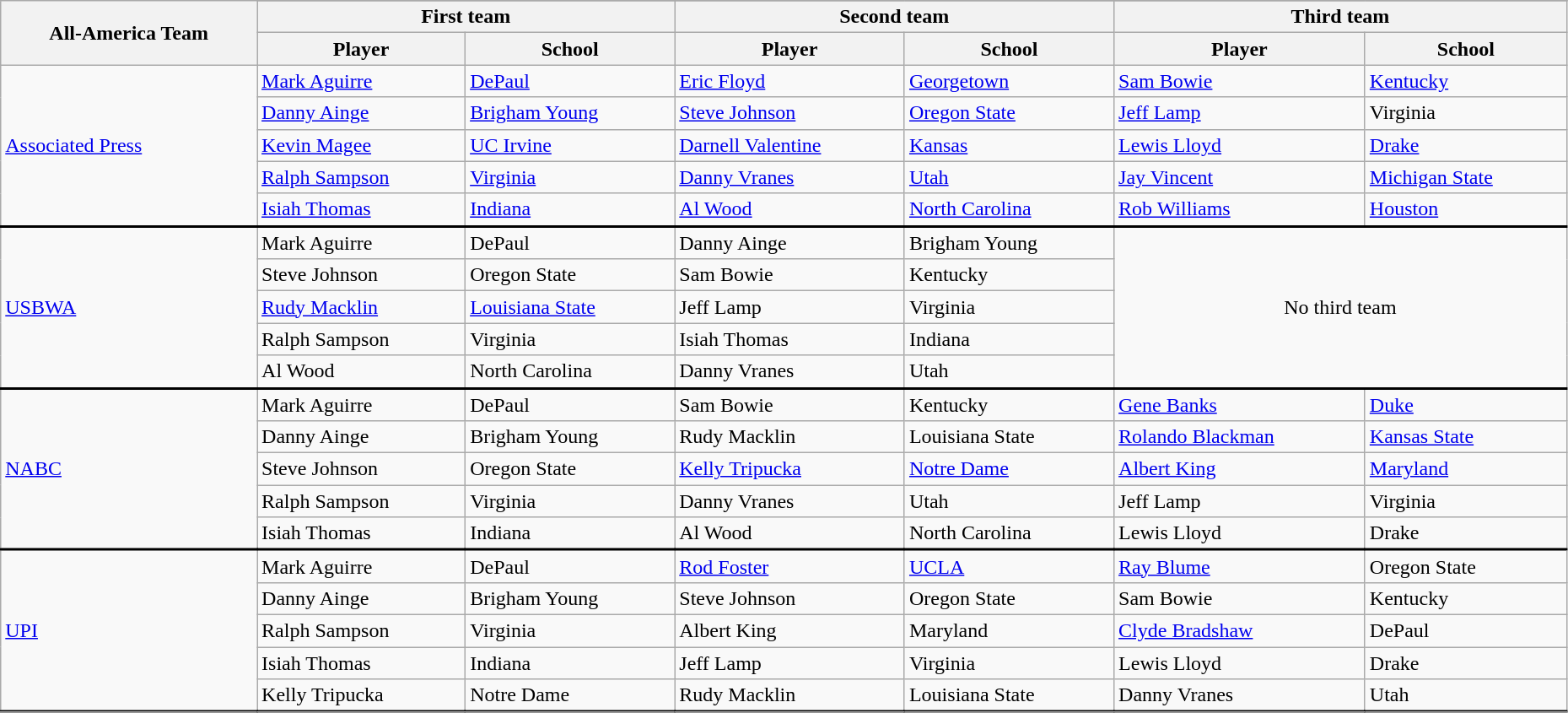<table class="wikitable" style="width:98%;">
<tr>
<th rowspan=3>All-America Team</th>
</tr>
<tr>
<th colspan=2>First team</th>
<th colspan=2>Second team</th>
<th colspan=2>Third team</th>
</tr>
<tr>
<th>Player</th>
<th>School</th>
<th>Player</th>
<th>School</th>
<th>Player</th>
<th>School</th>
</tr>
<tr>
<td rowspan=5><a href='#'>Associated Press</a></td>
<td><a href='#'>Mark Aguirre</a></td>
<td><a href='#'>DePaul</a></td>
<td><a href='#'>Eric Floyd</a></td>
<td><a href='#'>Georgetown</a></td>
<td><a href='#'>Sam Bowie</a></td>
<td><a href='#'>Kentucky</a></td>
</tr>
<tr>
<td><a href='#'>Danny Ainge</a></td>
<td><a href='#'>Brigham Young</a></td>
<td><a href='#'>Steve Johnson</a></td>
<td><a href='#'>Oregon State</a></td>
<td><a href='#'>Jeff Lamp</a></td>
<td>Virginia</td>
</tr>
<tr>
<td><a href='#'>Kevin Magee</a></td>
<td><a href='#'>UC Irvine</a></td>
<td><a href='#'>Darnell Valentine</a></td>
<td><a href='#'>Kansas</a></td>
<td><a href='#'>Lewis Lloyd</a></td>
<td><a href='#'>Drake</a></td>
</tr>
<tr>
<td><a href='#'>Ralph Sampson</a></td>
<td><a href='#'>Virginia</a></td>
<td><a href='#'>Danny Vranes</a></td>
<td><a href='#'>Utah</a></td>
<td><a href='#'>Jay Vincent</a></td>
<td><a href='#'>Michigan State</a></td>
</tr>
<tr>
<td><a href='#'>Isiah Thomas</a></td>
<td><a href='#'>Indiana</a></td>
<td><a href='#'>Al Wood</a></td>
<td><a href='#'>North Carolina</a></td>
<td><a href='#'>Rob Williams</a></td>
<td><a href='#'>Houston</a></td>
</tr>
<tr style = "border-top:2px solid black;">
<td rowspan=5><a href='#'>USBWA</a></td>
<td>Mark Aguirre</td>
<td>DePaul</td>
<td>Danny Ainge</td>
<td>Brigham Young</td>
<td rowspan=5 colspan=3 align=center>No third team</td>
</tr>
<tr>
<td>Steve Johnson</td>
<td>Oregon State</td>
<td>Sam Bowie</td>
<td>Kentucky</td>
</tr>
<tr>
<td><a href='#'>Rudy Macklin</a></td>
<td><a href='#'>Louisiana State</a></td>
<td>Jeff Lamp</td>
<td>Virginia</td>
</tr>
<tr>
<td>Ralph Sampson</td>
<td>Virginia</td>
<td>Isiah Thomas</td>
<td>Indiana</td>
</tr>
<tr>
<td>Al Wood</td>
<td>North Carolina</td>
<td>Danny Vranes</td>
<td>Utah</td>
</tr>
<tr style = "border-top:2px solid black;">
<td rowspan=5><a href='#'>NABC</a></td>
<td>Mark Aguirre</td>
<td>DePaul</td>
<td>Sam Bowie</td>
<td>Kentucky</td>
<td><a href='#'>Gene Banks</a></td>
<td><a href='#'>Duke</a></td>
</tr>
<tr>
<td>Danny Ainge</td>
<td>Brigham Young</td>
<td>Rudy Macklin</td>
<td>Louisiana State</td>
<td><a href='#'>Rolando Blackman</a></td>
<td><a href='#'>Kansas State</a></td>
</tr>
<tr>
<td>Steve Johnson</td>
<td>Oregon State</td>
<td><a href='#'>Kelly Tripucka</a></td>
<td><a href='#'>Notre Dame</a></td>
<td><a href='#'>Albert King</a></td>
<td><a href='#'>Maryland</a></td>
</tr>
<tr>
<td>Ralph Sampson</td>
<td>Virginia</td>
<td>Danny Vranes</td>
<td>Utah</td>
<td>Jeff Lamp</td>
<td>Virginia</td>
</tr>
<tr>
<td>Isiah Thomas</td>
<td>Indiana</td>
<td>Al Wood</td>
<td>North Carolina</td>
<td>Lewis Lloyd</td>
<td>Drake</td>
</tr>
<tr style = "border-top:2px solid black;">
<td rowspan=5><a href='#'>UPI</a></td>
<td>Mark Aguirre</td>
<td>DePaul</td>
<td><a href='#'>Rod Foster</a></td>
<td><a href='#'>UCLA</a></td>
<td><a href='#'>Ray Blume</a></td>
<td>Oregon State</td>
</tr>
<tr>
<td>Danny Ainge</td>
<td>Brigham Young</td>
<td>Steve Johnson</td>
<td>Oregon State</td>
<td>Sam Bowie</td>
<td>Kentucky</td>
</tr>
<tr>
<td>Ralph Sampson</td>
<td>Virginia</td>
<td>Albert King</td>
<td>Maryland</td>
<td><a href='#'>Clyde Bradshaw</a></td>
<td>DePaul</td>
</tr>
<tr>
<td>Isiah Thomas</td>
<td>Indiana</td>
<td>Jeff Lamp</td>
<td>Virginia</td>
<td>Lewis Lloyd</td>
<td>Drake</td>
</tr>
<tr>
<td>Kelly Tripucka</td>
<td>Notre Dame</td>
<td>Rudy Macklin</td>
<td>Louisiana State</td>
<td>Danny Vranes</td>
<td>Utah</td>
</tr>
<tr style = "border-top:2px solid black;">
</tr>
</table>
